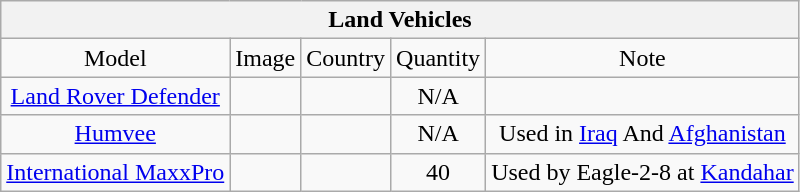<table class="wikitable">
<tr>
<th colspan="5">Land Vehicles</th>
</tr>
<tr style="text-align:center;">
<td>Model</td>
<td>Image</td>
<td>Country</td>
<td>Quantity</td>
<td>Note</td>
</tr>
<tr style="text-align:center;">
<td><a href='#'>Land Rover Defender</a></td>
<td></td>
<td></td>
<td>N/A</td>
<td></td>
</tr>
<tr style="text-align:center;">
<td><a href='#'>Humvee</a></td>
<td></td>
<td></td>
<td>N/A</td>
<td>Used in <a href='#'>Iraq</a> And <a href='#'>Afghanistan</a></td>
</tr>
<tr style="text-align:center;">
<td><a href='#'>International MaxxPro</a></td>
<td></td>
<td></td>
<td>40</td>
<td>Used by Eagle-2-8 at <a href='#'>Kandahar</a></td>
</tr>
</table>
